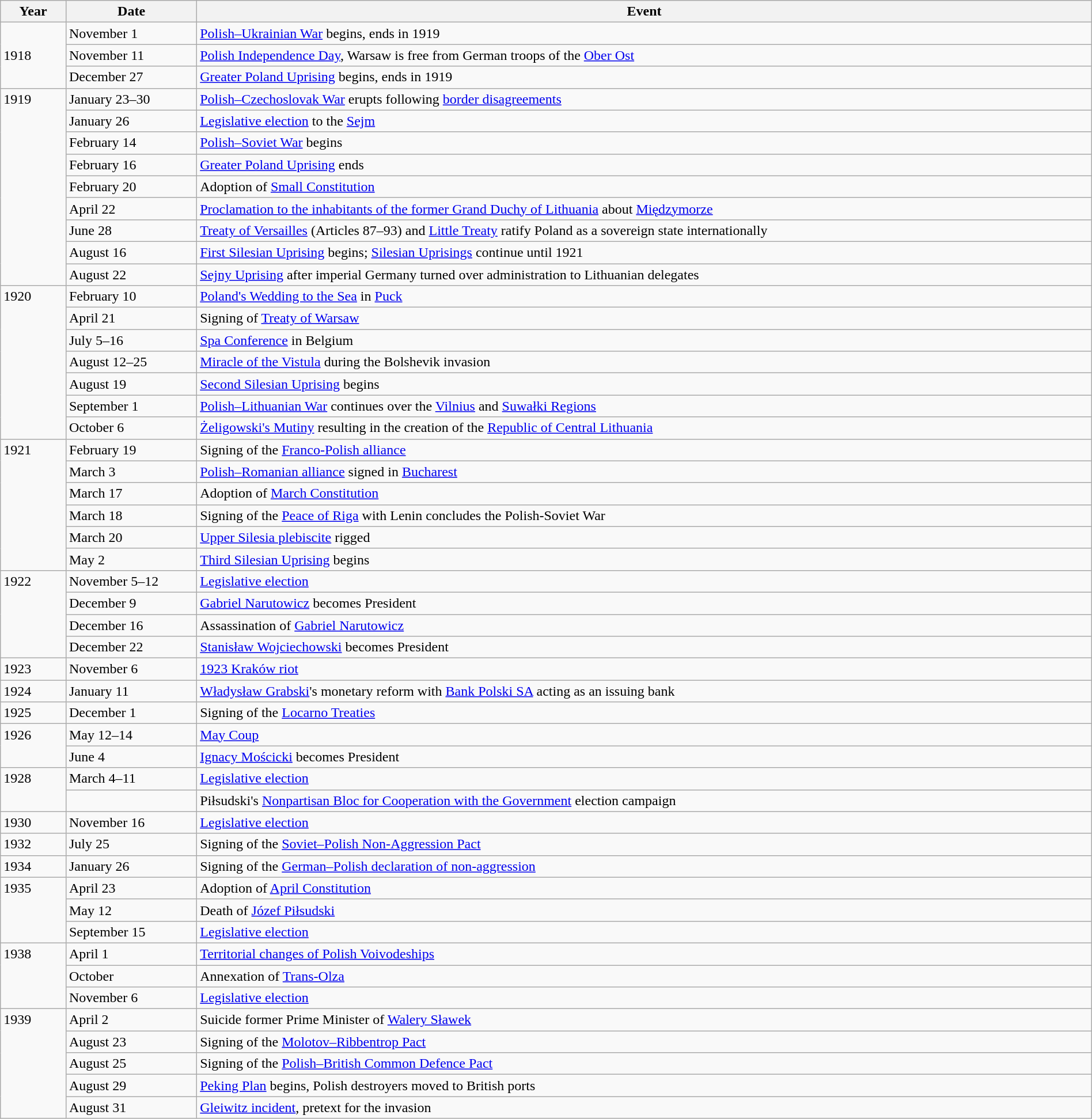<table class="wikitable" width="100%">
<tr>
<th style="width:6%">Year</th>
<th style="width:12%">Date</th>
<th>Event</th>
</tr>
<tr>
<td rowspan="3">1918</td>
<td>November 1</td>
<td><a href='#'>Polish–Ukrainian War</a> begins, ends in 1919</td>
</tr>
<tr>
<td>November 11</td>
<td><a href='#'>Polish Independence Day</a>, Warsaw is free from German troops of the <a href='#'>Ober Ost</a></td>
</tr>
<tr>
<td>December 27</td>
<td><a href='#'>Greater Poland Uprising</a> begins, ends in 1919</td>
</tr>
<tr>
<td rowspan="9" valign="top">1919</td>
<td>January 23–30</td>
<td><a href='#'>Polish–Czechoslovak War</a> erupts following <a href='#'>border disagreements</a></td>
</tr>
<tr>
<td>January 26</td>
<td><a href='#'>Legislative election</a> to the <a href='#'>Sejm</a></td>
</tr>
<tr>
<td>February 14</td>
<td><a href='#'>Polish–Soviet War</a> begins</td>
</tr>
<tr>
<td>February 16</td>
<td><a href='#'>Greater Poland Uprising</a> ends</td>
</tr>
<tr>
<td>February 20</td>
<td>Adoption of <a href='#'>Small Constitution</a></td>
</tr>
<tr>
<td>April 22</td>
<td><a href='#'>Proclamation to the inhabitants of the former Grand Duchy of Lithuania</a> about <a href='#'>Międzymorze</a></td>
</tr>
<tr>
<td>June 28</td>
<td><a href='#'>Treaty of Versailles</a> (Articles 87–93) and <a href='#'>Little Treaty</a> ratify Poland as a sovereign state internationally</td>
</tr>
<tr>
<td>August 16</td>
<td><a href='#'>First Silesian Uprising</a> begins; <a href='#'>Silesian Uprisings</a> continue until 1921</td>
</tr>
<tr>
<td>August 22</td>
<td><a href='#'>Sejny Uprising</a> after imperial Germany turned over administration to Lithuanian delegates</td>
</tr>
<tr>
<td rowspan="7" valign="top">1920</td>
<td>February 10</td>
<td><a href='#'>Poland's Wedding to the Sea</a> in <a href='#'>Puck</a></td>
</tr>
<tr>
<td>April 21</td>
<td>Signing of <a href='#'>Treaty of Warsaw</a></td>
</tr>
<tr>
<td>July 5–16</td>
<td><a href='#'>Spa Conference</a> in Belgium</td>
</tr>
<tr>
<td>August 12–25</td>
<td><a href='#'>Miracle of the Vistula</a> during the Bolshevik invasion</td>
</tr>
<tr>
<td>August 19</td>
<td><a href='#'>Second Silesian Uprising</a> begins</td>
</tr>
<tr>
<td>September 1</td>
<td><a href='#'>Polish–Lithuanian War</a> continues over the <a href='#'>Vilnius</a> and <a href='#'>Suwałki Regions</a></td>
</tr>
<tr>
<td>October 6</td>
<td><a href='#'>Żeligowski's Mutiny</a> resulting in the creation of the <a href='#'>Republic of Central Lithuania</a></td>
</tr>
<tr>
<td rowspan="6" valign="top">1921</td>
<td>February 19</td>
<td>Signing of the <a href='#'>Franco-Polish alliance</a></td>
</tr>
<tr>
<td>March 3</td>
<td><a href='#'>Polish–Romanian alliance</a> signed in <a href='#'>Bucharest</a></td>
</tr>
<tr>
<td>March 17</td>
<td>Adoption of <a href='#'>March Constitution</a></td>
</tr>
<tr>
<td>March 18</td>
<td>Signing of the <a href='#'>Peace of Riga</a> with Lenin concludes the Polish-Soviet War</td>
</tr>
<tr>
<td>March 20</td>
<td><a href='#'>Upper Silesia plebiscite</a> rigged</td>
</tr>
<tr>
<td>May 2</td>
<td><a href='#'>Third Silesian Uprising</a> begins</td>
</tr>
<tr>
<td rowspan="4" valign="top">1922</td>
<td>November 5–12</td>
<td><a href='#'>Legislative election</a></td>
</tr>
<tr>
<td>December 9</td>
<td><a href='#'>Gabriel Narutowicz</a> becomes President</td>
</tr>
<tr>
<td>December 16</td>
<td>Assassination of <a href='#'>Gabriel Narutowicz</a></td>
</tr>
<tr>
<td>December 22</td>
<td><a href='#'>Stanisław Wojciechowski</a> becomes President</td>
</tr>
<tr>
<td>1923</td>
<td>November 6</td>
<td><a href='#'>1923 Kraków riot</a></td>
</tr>
<tr>
<td>1924</td>
<td>January 11</td>
<td><a href='#'>Władysław Grabski</a>'s monetary reform with <a href='#'>Bank Polski SA</a> acting as an issuing bank</td>
</tr>
<tr>
<td>1925</td>
<td>December 1</td>
<td>Signing of the <a href='#'>Locarno Treaties</a></td>
</tr>
<tr>
<td rowspan="2" valign="top">1926</td>
<td>May 12–14</td>
<td><a href='#'>May Coup</a></td>
</tr>
<tr>
<td>June 4</td>
<td><a href='#'>Ignacy Mościcki</a> becomes President</td>
</tr>
<tr>
<td rowspan="2" valign="top">1928</td>
<td>March 4–11</td>
<td><a href='#'>Legislative election</a></td>
</tr>
<tr>
<td></td>
<td>Piłsudski's <a href='#'>Nonpartisan Bloc for Cooperation with the Government</a> election campaign</td>
</tr>
<tr>
<td>1930</td>
<td>November 16</td>
<td><a href='#'>Legislative election</a></td>
</tr>
<tr>
<td>1932</td>
<td>July 25</td>
<td>Signing of the <a href='#'>Soviet–Polish Non-Aggression Pact</a></td>
</tr>
<tr>
<td>1934</td>
<td>January 26</td>
<td>Signing of the <a href='#'>German–Polish declaration of non-aggression</a></td>
</tr>
<tr>
<td rowspan="3" valign="top">1935</td>
<td>April 23</td>
<td>Adoption of <a href='#'>April Constitution</a></td>
</tr>
<tr>
<td>May 12</td>
<td>Death of <a href='#'>Józef Piłsudski</a></td>
</tr>
<tr>
<td>September 15</td>
<td><a href='#'>Legislative election</a></td>
</tr>
<tr>
<td rowspan="3" valign="top">1938</td>
<td>April 1</td>
<td><a href='#'>Territorial changes of Polish Voivodeships</a></td>
</tr>
<tr>
<td>October</td>
<td>Annexation of <a href='#'>Trans-Olza</a></td>
</tr>
<tr>
<td>November 6</td>
<td><a href='#'>Legislative election</a></td>
</tr>
<tr>
<td rowspan="5" valign="top">1939</td>
<td>April 2</td>
<td>Suicide former Prime Minister of <a href='#'>Walery Sławek</a></td>
</tr>
<tr>
<td>August 23</td>
<td>Signing of the <a href='#'>Molotov–Ribbentrop Pact</a></td>
</tr>
<tr>
<td>August 25</td>
<td>Signing of the <a href='#'>Polish–British Common Defence Pact</a></td>
</tr>
<tr>
<td>August 29</td>
<td><a href='#'>Peking Plan</a> begins, Polish destroyers moved to British ports</td>
</tr>
<tr>
<td>August 31</td>
<td><a href='#'>Gleiwitz incident</a>, pretext for the invasion</td>
</tr>
</table>
